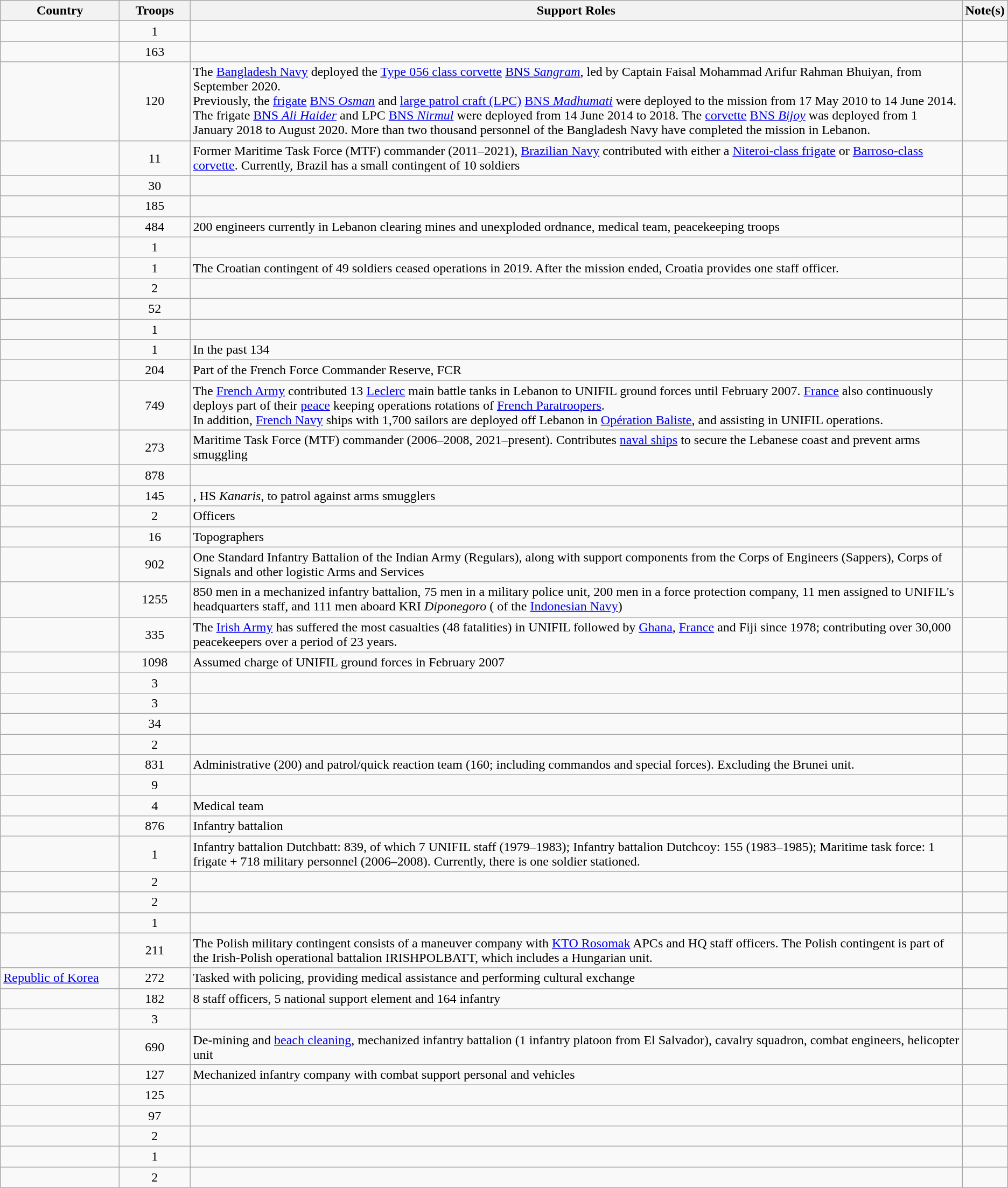<table class="wikitable sortable" border="1">
<tr>
<th scope="col" width="140px">Country</th>
<th scope="col" width="80px">Troops</th>
<th class="unsortable">Support Roles</th>
<th class="unsortable">Note(s)</th>
</tr>
<tr>
<td></td>
<td align=center>1</td>
<td></td>
<td align=center></td>
</tr>
<tr>
<td></td>
<td align=center>163</td>
<td></td>
<td align=center></td>
</tr>
<tr>
<td></td>
<td align=center>120</td>
<td>The <a href='#'>Bangladesh Navy</a> deployed the <a href='#'>Type 056 class corvette</a> <a href='#'>BNS <em>Sangram</em></a>, led by Captain Faisal Mohammad Arifur Rahman Bhuiyan, from September 2020.<br>Previously, the <a href='#'>frigate</a> <a href='#'>BNS <em>Osman</em></a> and <a href='#'>large patrol craft (LPC)</a> <a href='#'>BNS <em>Madhumati</em></a> were deployed to the mission from 17 May 2010 to 14 June 2014. The frigate <a href='#'>BNS <em>Ali Haider</em></a> and LPC <a href='#'>BNS <em>Nirmul</em></a> were deployed from 14 June 2014 to 2018. The <a href='#'>corvette</a> <a href='#'>BNS <em>Bijoy</em></a> was deployed from 1 January 2018 to August 2020. More than two thousand personnel of the Bangladesh Navy have completed the mission in Lebanon.</td>
<td align=center></td>
</tr>
<tr>
<td></td>
<td align=center>11</td>
<td>Former Maritime Task Force (MTF) commander (2011–2021), <a href='#'>Brazilian Navy</a> contributed with either a <a href='#'>Niteroi-class frigate</a> or <a href='#'>Barroso-class corvette</a>. Currently, Brazil has a small contingent of 10 soldiers</td>
<td align=center></td>
</tr>
<tr>
<td></td>
<td align=center>30</td>
<td></td>
<td align=center></td>
</tr>
<tr>
<td></td>
<td align=center>185</td>
<td></td>
<td align=center></td>
</tr>
<tr>
<td></td>
<td align=center>484</td>
<td>200 engineers currently in Lebanon clearing mines and unexploded ordnance, medical team, peacekeeping troops</td>
<td align=center></td>
</tr>
<tr>
<td></td>
<td align=center>1</td>
<td></td>
<td></td>
</tr>
<tr>
<td></td>
<td align=center>1</td>
<td>The Croatian contingent of 49 soldiers ceased operations in 2019. After the mission ended, Croatia provides one staff officer.</td>
<td align=center></td>
</tr>
<tr>
<td></td>
<td align=center>2</td>
<td></td>
<td align=center></td>
</tr>
<tr>
<td></td>
<td align=center>52</td>
<td></td>
<td align=center></td>
</tr>
<tr>
<td></td>
<td align=center>1</td>
<td></td>
<td align=center></td>
</tr>
<tr>
<td></td>
<td align=center>1</td>
<td>In the past 134</td>
<td align=center></td>
</tr>
<tr>
<td></td>
<td align=center>204</td>
<td>Part of the French Force Commander Reserve, FCR</td>
<td align=center></td>
</tr>
<tr>
<td></td>
<td align=center>749</td>
<td>The <a href='#'>French Army</a> contributed 13 <a href='#'>Leclerc</a> main battle tanks in Lebanon to UNIFIL ground forces until February 2007. <a href='#'>France</a> also continuously deploys part of their <a href='#'>peace</a> keeping operations rotations of <a href='#'>French Paratroopers</a>.<br> In addition, <a href='#'>French Navy</a> ships with 1,700 sailors are deployed off Lebanon in <a href='#'>Opération Baliste</a>, and assisting in UNIFIL operations.</td>
<td align=center></td>
</tr>
<tr>
<td></td>
<td align=center>273</td>
<td>Maritime Task Force (MTF) commander (2006–2008, 2021–present). Contributes <a href='#'>naval ships</a> to secure the Lebanese coast and prevent arms smuggling</td>
<td align=center></td>
</tr>
<tr>
<td></td>
<td align=center>878</td>
<td></td>
<td align=center></td>
</tr>
<tr>
<td></td>
<td align=center>145</td>
<td>, HS <em>Kanaris</em>, to patrol against arms smugglers</td>
<td align=center></td>
</tr>
<tr>
<td></td>
<td align=center>2</td>
<td>Officers</td>
<td align=center></td>
</tr>
<tr>
<td></td>
<td align=center>16</td>
<td>Topographers</td>
<td align=center></td>
</tr>
<tr>
<td></td>
<td align=center>902</td>
<td>One Standard Infantry Battalion of the Indian Army (Regulars), along with support components from the Corps of Engineers (Sappers), Corps of Signals and other logistic Arms and Services</td>
<td align=center></td>
</tr>
<tr>
<td></td>
<td align=center>1255</td>
<td>850 men in a mechanized infantry battalion, 75 men in a military police unit, 200 men in a force protection company, 11 men assigned to UNIFIL's headquarters staff, and 111 men aboard KRI <em>Diponegoro</em> ( of the <a href='#'>Indonesian Navy</a>)</td>
<td align=center></td>
</tr>
<tr>
<td></td>
<td align=center>335</td>
<td>The <a href='#'>Irish Army</a> has suffered the most casualties (48 fatalities) in UNIFIL followed by <a href='#'>Ghana</a>, <a href='#'>France</a> and Fiji since 1978; contributing over 30,000 peacekeepers over a period of 23 years.</td>
<td align=center></td>
</tr>
<tr>
<td></td>
<td align=center>1098</td>
<td>Assumed charge of UNIFIL ground forces in February 2007</td>
<td align=center></td>
</tr>
<tr>
<td></td>
<td align=center>3</td>
<td></td>
<td align=center></td>
</tr>
<tr>
<td></td>
<td align=center>3</td>
<td></td>
<td></td>
</tr>
<tr>
<td></td>
<td align=center>34</td>
<td></td>
<td align=center></td>
</tr>
<tr>
<td></td>
<td align=center>2</td>
<td></td>
<td></td>
</tr>
<tr>
<td></td>
<td align=center>831</td>
<td>Administrative (200) and patrol/quick reaction team (160; including commandos and special forces). Excluding the Brunei unit.</td>
<td align=center></td>
</tr>
<tr>
<td></td>
<td align=center>9</td>
<td></td>
<td align=center></td>
</tr>
<tr>
<td></td>
<td align=center>4</td>
<td>Medical team</td>
<td align=center></td>
</tr>
<tr>
<td></td>
<td align=center>876</td>
<td>Infantry battalion</td>
<td align=center></td>
</tr>
<tr>
<td></td>
<td align=center>1</td>
<td>Infantry battalion Dutchbatt: 839, of which 7 UNIFIL staff (1979–1983); Infantry battalion Dutchcoy: 155 (1983–1985); Maritime task force: 1 frigate + 718 military personnel (2006–2008). Currently, there is one soldier stationed.</td>
<td align=center></td>
</tr>
<tr>
<td></td>
<td align=center>2</td>
<td></td>
<td align=center></td>
</tr>
<tr>
<td></td>
<td align=center>2</td>
<td></td>
<td align=center></td>
</tr>
<tr>
<td></td>
<td align=center>1</td>
<td></td>
<td align=center></td>
</tr>
<tr>
<td></td>
<td align=center>211</td>
<td>The Polish military contingent consists of a maneuver company with <a href='#'>KTO Rosomak</a> APCs and HQ staff officers. The Polish contingent is part of the Irish-Polish operational battalion IRISHPOLBATT, which includes a Hungarian unit.</td>
<td align=center></td>
</tr>
<tr>
<td> <a href='#'>Republic of Korea</a></td>
<td align=center>272</td>
<td>Tasked with policing, providing medical assistance and performing cultural exchange</td>
<td></td>
</tr>
<tr>
<td></td>
<td align=center>182</td>
<td>8 staff officers, 5 national support element and 164 infantry</td>
<td align=center></td>
</tr>
<tr>
<td></td>
<td align=center>3</td>
<td></td>
<td></td>
</tr>
<tr>
<td></td>
<td align=center>690</td>
<td>De-mining and <a href='#'>beach cleaning</a>, mechanized infantry battalion (1 infantry platoon from El Salvador), cavalry squadron, combat engineers, helicopter unit</td>
<td align=center></td>
</tr>
<tr>
<td></td>
<td align=center>127</td>
<td>Mechanized infantry company with combat support personal and vehicles</td>
<td align=center></td>
</tr>
<tr>
<td></td>
<td align=center>125</td>
<td></td>
<td align=center></td>
</tr>
<tr>
<td></td>
<td align=center>97</td>
<td></td>
<td align=center></td>
</tr>
<tr>
<td></td>
<td align=center>2</td>
<td></td>
<td></td>
</tr>
<tr>
<td></td>
<td align=center>1</td>
<td></td>
<td></td>
</tr>
<tr>
<td></td>
<td align=center>2</td>
<td></td>
<td></td>
</tr>
</table>
